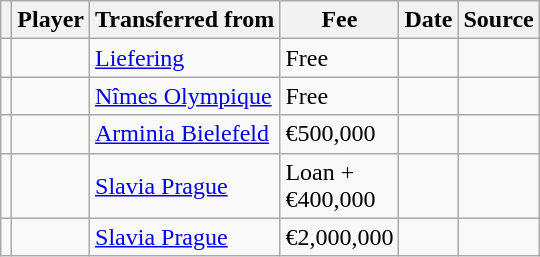<table class="wikitable plainrowheaders sortable">
<tr>
<th></th>
<th scope="col">Player</th>
<th>Transferred from</th>
<th style="width: 65px;">Fee</th>
<th scope="col">Date</th>
<th scope="col">Source</th>
</tr>
<tr>
<td align=center></td>
<td></td>
<td> <a href='#'>Liefering</a></td>
<td>Free</td>
<td></td>
<td></td>
</tr>
<tr>
<td align=center></td>
<td></td>
<td> <a href='#'>Nîmes Olympique</a></td>
<td>Free</td>
<td></td>
<td></td>
</tr>
<tr>
<td align=center></td>
<td></td>
<td> <a href='#'>Arminia Bielefeld</a></td>
<td>€500,000</td>
<td></td>
<td></td>
</tr>
<tr>
<td align=center></td>
<td></td>
<td> <a href='#'>Slavia Prague</a></td>
<td>Loan + €400,000</td>
<td></td>
<td></td>
</tr>
<tr>
<td align=center></td>
<td></td>
<td> <a href='#'>Slavia Prague</a></td>
<td>€2,000,000</td>
<td></td>
<td></td>
</tr>
</table>
